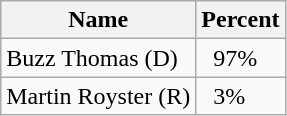<table class="wikitable">
<tr>
<th>Name</th>
<th>Percent</th>
</tr>
<tr>
<td>Buzz Thomas (D)</td>
<td>  97%</td>
</tr>
<tr>
<td>Martin Royster (R)</td>
<td>  3%</td>
</tr>
</table>
